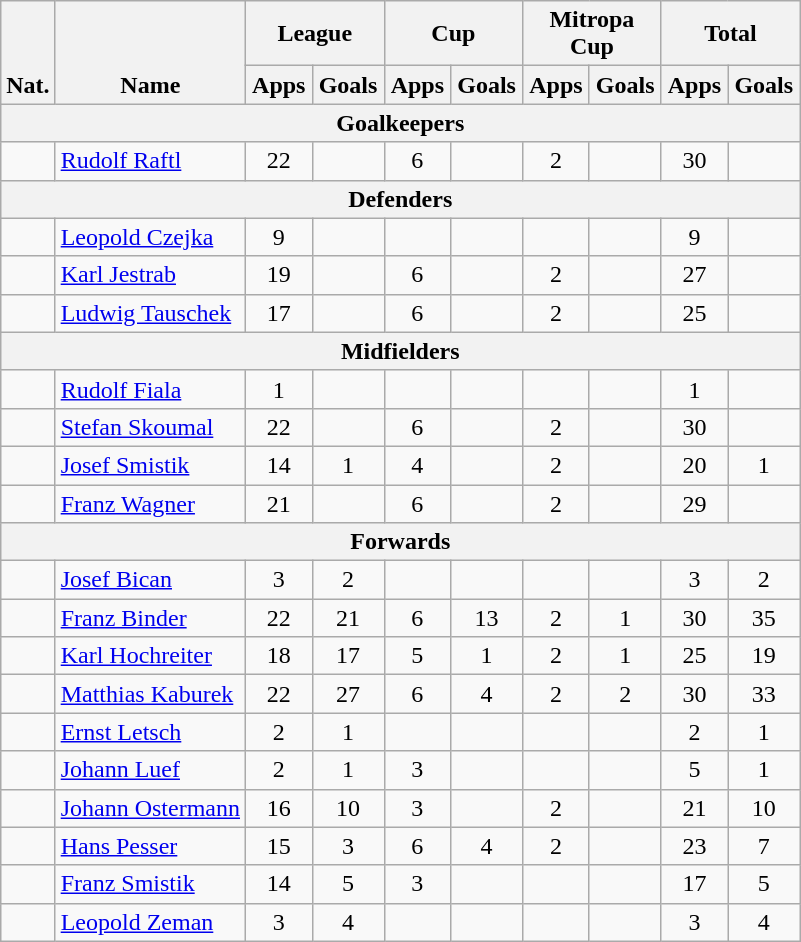<table class="wikitable" style="text-align:center">
<tr>
<th rowspan="2" valign="bottom">Nat.</th>
<th rowspan="2" valign="bottom">Name</th>
<th colspan="2" width="85">League</th>
<th colspan="2" width="85">Cup</th>
<th colspan="2" width="85">Mitropa Cup</th>
<th colspan="2" width="85">Total</th>
</tr>
<tr>
<th>Apps</th>
<th>Goals</th>
<th>Apps</th>
<th>Goals</th>
<th>Apps</th>
<th>Goals</th>
<th>Apps</th>
<th>Goals</th>
</tr>
<tr>
<th colspan=20>Goalkeepers</th>
</tr>
<tr>
<td></td>
<td align="left"><a href='#'>Rudolf Raftl</a></td>
<td>22</td>
<td></td>
<td>6</td>
<td></td>
<td>2</td>
<td></td>
<td>30</td>
<td></td>
</tr>
<tr>
<th colspan=20>Defenders</th>
</tr>
<tr>
<td></td>
<td align="left"><a href='#'>Leopold Czejka</a></td>
<td>9</td>
<td></td>
<td></td>
<td></td>
<td></td>
<td></td>
<td>9</td>
<td></td>
</tr>
<tr>
<td></td>
<td align="left"><a href='#'>Karl Jestrab</a></td>
<td>19</td>
<td></td>
<td>6</td>
<td></td>
<td>2</td>
<td></td>
<td>27</td>
<td></td>
</tr>
<tr>
<td></td>
<td align="left"><a href='#'>Ludwig Tauschek</a></td>
<td>17</td>
<td></td>
<td>6</td>
<td></td>
<td>2</td>
<td></td>
<td>25</td>
<td></td>
</tr>
<tr>
<th colspan=20>Midfielders</th>
</tr>
<tr>
<td></td>
<td align="left"><a href='#'>Rudolf Fiala</a></td>
<td>1</td>
<td></td>
<td></td>
<td></td>
<td></td>
<td></td>
<td>1</td>
<td></td>
</tr>
<tr>
<td></td>
<td align="left"><a href='#'>Stefan Skoumal</a></td>
<td>22</td>
<td></td>
<td>6</td>
<td></td>
<td>2</td>
<td></td>
<td>30</td>
<td></td>
</tr>
<tr>
<td></td>
<td align="left"><a href='#'>Josef Smistik</a></td>
<td>14</td>
<td>1</td>
<td>4</td>
<td></td>
<td>2</td>
<td></td>
<td>20</td>
<td>1</td>
</tr>
<tr>
<td></td>
<td align="left"><a href='#'>Franz Wagner</a></td>
<td>21</td>
<td></td>
<td>6</td>
<td></td>
<td>2</td>
<td></td>
<td>29</td>
<td></td>
</tr>
<tr>
<th colspan=20>Forwards</th>
</tr>
<tr>
<td></td>
<td align="left"><a href='#'>Josef Bican</a></td>
<td>3</td>
<td>2</td>
<td></td>
<td></td>
<td></td>
<td></td>
<td>3</td>
<td>2</td>
</tr>
<tr>
<td></td>
<td align="left"><a href='#'>Franz Binder</a></td>
<td>22</td>
<td>21</td>
<td>6</td>
<td>13</td>
<td>2</td>
<td>1</td>
<td>30</td>
<td>35</td>
</tr>
<tr>
<td></td>
<td align="left"><a href='#'>Karl Hochreiter</a></td>
<td>18</td>
<td>17</td>
<td>5</td>
<td>1</td>
<td>2</td>
<td>1</td>
<td>25</td>
<td>19</td>
</tr>
<tr>
<td></td>
<td align="left"><a href='#'>Matthias Kaburek</a></td>
<td>22</td>
<td>27</td>
<td>6</td>
<td>4</td>
<td>2</td>
<td>2</td>
<td>30</td>
<td>33</td>
</tr>
<tr>
<td></td>
<td align="left"><a href='#'>Ernst Letsch</a></td>
<td>2</td>
<td>1</td>
<td></td>
<td></td>
<td></td>
<td></td>
<td>2</td>
<td>1</td>
</tr>
<tr>
<td></td>
<td align="left"><a href='#'>Johann Luef</a></td>
<td>2</td>
<td>1</td>
<td>3</td>
<td></td>
<td></td>
<td></td>
<td>5</td>
<td>1</td>
</tr>
<tr>
<td></td>
<td align="left"><a href='#'>Johann Ostermann</a></td>
<td>16</td>
<td>10</td>
<td>3</td>
<td></td>
<td>2</td>
<td></td>
<td>21</td>
<td>10</td>
</tr>
<tr>
<td></td>
<td align="left"><a href='#'>Hans Pesser</a></td>
<td>15</td>
<td>3</td>
<td>6</td>
<td>4</td>
<td>2</td>
<td></td>
<td>23</td>
<td>7</td>
</tr>
<tr>
<td></td>
<td align="left"><a href='#'>Franz Smistik</a></td>
<td>14</td>
<td>5</td>
<td>3</td>
<td></td>
<td></td>
<td></td>
<td>17</td>
<td>5</td>
</tr>
<tr>
<td></td>
<td align="left"><a href='#'>Leopold Zeman</a></td>
<td>3</td>
<td>4</td>
<td></td>
<td></td>
<td></td>
<td></td>
<td>3</td>
<td>4</td>
</tr>
</table>
